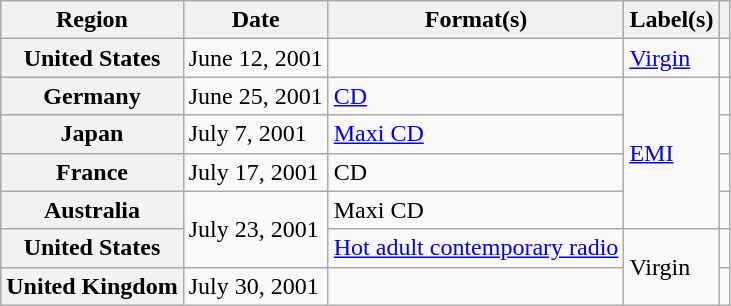<table class="wikitable plainrowheaders">
<tr>
<th scope="col">Region</th>
<th scope="col">Date</th>
<th scope="col">Format(s)</th>
<th scope="col">Label(s)</th>
<th scope="col"></th>
</tr>
<tr>
<th scope="row">United States</th>
<td>June 12, 2001</td>
<td></td>
<td><a href='#'>Virgin</a></td>
<td></td>
</tr>
<tr>
<th scope="row">Germany</th>
<td>June 25, 2001</td>
<td><a href='#'>CD</a></td>
<td rowspan="4"><a href='#'>EMI</a></td>
<td></td>
</tr>
<tr>
<th scope="row">Japan</th>
<td>July 7, 2001</td>
<td><a href='#'>Maxi CD</a></td>
<td></td>
</tr>
<tr>
<th scope="row">France</th>
<td>July 17, 2001</td>
<td>CD</td>
<td></td>
</tr>
<tr>
<th scope="row">Australia</th>
<td rowspan="2">July 23, 2001</td>
<td>Maxi CD</td>
<td></td>
</tr>
<tr>
<th scope="row">United States</th>
<td><a href='#'>Hot adult contemporary radio</a></td>
<td rowspan="2">Virgin</td>
<td></td>
</tr>
<tr>
<th scope="row">United Kingdom</th>
<td>July 30, 2001</td>
<td></td>
<td></td>
</tr>
</table>
